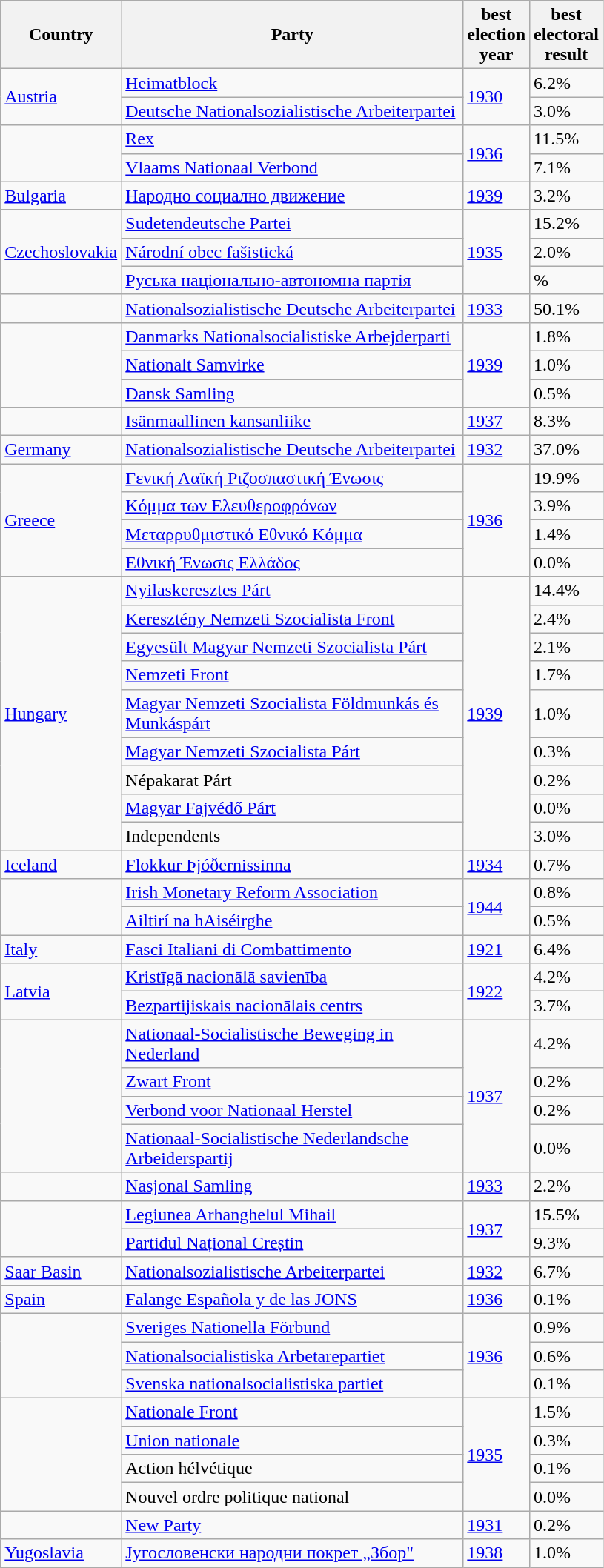<table class="wikitable sortable">
<tr>
<th scope="col" style="width: 100px;">Country</th>
<th scope="col" style="width: 300px;">Party</th>
<th scope="col" style="width: 30px;">best election year</th>
<th scope="col" style="width: 30px;">best electoral result</th>
</tr>
<tr>
<td rowspan=2> <a href='#'>Austria</a></td>
<td><a href='#'>Heimatblock</a></td>
<td rowspan=2><a href='#'>1930</a></td>
<td>6.2%</td>
</tr>
<tr>
<td><a href='#'>Deutsche Nationalsozialistische Arbeiterpartei</a></td>
<td>3.0%</td>
</tr>
<tr>
<td rowspan=2></td>
<td><a href='#'>Rex</a></td>
<td rowspan=2><a href='#'>1936</a></td>
<td>11.5%</td>
</tr>
<tr>
<td><a href='#'>Vlaams Nationaal Verbond</a></td>
<td>7.1%</td>
</tr>
<tr>
<td> <a href='#'>Bulgaria</a></td>
<td><a href='#'>Народно социално движение</a></td>
<td><a href='#'>1939</a></td>
<td>3.2%</td>
</tr>
<tr>
<td rowspan=3> <a href='#'>Czechoslovakia</a></td>
<td><a href='#'>Sudetendeutsche Partei</a></td>
<td rowspan=3><a href='#'>1935</a></td>
<td>15.2%</td>
</tr>
<tr>
<td><a href='#'>Národní obec fašistická</a></td>
<td>2.0%</td>
</tr>
<tr>
<td><a href='#'>Руська національно-автономна партія</a></td>
<td>%</td>
</tr>
<tr>
<td></td>
<td><a href='#'>Nationalsozialistische Deutsche Arbeiterpartei</a></td>
<td><a href='#'>1933</a></td>
<td>50.1%</td>
</tr>
<tr>
<td rowspan=3></td>
<td><a href='#'>Danmarks Nationalsocialistiske Arbejderparti</a></td>
<td rowspan=3><a href='#'>1939</a></td>
<td>1.8%</td>
</tr>
<tr>
<td><a href='#'>Nationalt Samvirke</a></td>
<td>1.0%</td>
</tr>
<tr>
<td><a href='#'>Dansk Samling</a></td>
<td>0.5%</td>
</tr>
<tr>
<td></td>
<td><a href='#'>Isänmaallinen kansanliike</a></td>
<td><a href='#'>1937</a></td>
<td>8.3%</td>
</tr>
<tr>
<td> <a href='#'>Germany</a></td>
<td><a href='#'>Nationalsozialistische Deutsche Arbeiterpartei</a></td>
<td><a href='#'>1932</a></td>
<td>37.0%</td>
</tr>
<tr>
<td rowspan=4> <a href='#'>Greece</a></td>
<td><a href='#'>Γενική Λαϊκή Ριζοσπαστική Ένωσις</a></td>
<td rowspan=4><a href='#'>1936</a></td>
<td>19.9%</td>
</tr>
<tr>
<td><a href='#'>Κόμμα των Ελευθεροφρόνων</a></td>
<td>3.9%</td>
</tr>
<tr>
<td><a href='#'>Μεταρρυθμιστικό Εθνικό Κόμμα</a></td>
<td>1.4%</td>
</tr>
<tr>
<td><a href='#'>Εθνική Ένωσις Ελλάδος</a></td>
<td>0.0%</td>
</tr>
<tr>
<td rowspan=9> <a href='#'>Hungary</a></td>
<td><a href='#'>Nyilaskeresztes Párt</a></td>
<td rowspan=9><a href='#'>1939</a></td>
<td>14.4%</td>
</tr>
<tr>
<td><a href='#'>Keresztény Nemzeti Szocialista Front</a></td>
<td>2.4%</td>
</tr>
<tr>
<td><a href='#'>Egyesült Magyar Nemzeti Szocialista Párt</a></td>
<td>2.1%</td>
</tr>
<tr>
<td><a href='#'>Nemzeti Front</a></td>
<td>1.7%</td>
</tr>
<tr>
<td><a href='#'>Magyar Nemzeti Szocialista Földmunkás és Munkáspárt</a></td>
<td>1.0%</td>
</tr>
<tr>
<td><a href='#'>Magyar Nemzeti Szocialista Párt</a></td>
<td>0.3%</td>
</tr>
<tr>
<td>Népakarat Párt</td>
<td>0.2%</td>
</tr>
<tr>
<td><a href='#'>Magyar Fajvédő Párt</a></td>
<td>0.0%</td>
</tr>
<tr>
<td>Independents</td>
<td>3.0%</td>
</tr>
<tr>
<td> <a href='#'>Iceland</a></td>
<td><a href='#'>Flokkur Þjóðernissinna</a></td>
<td><a href='#'>1934</a></td>
<td>0.7%</td>
</tr>
<tr>
<td rowspan=2></td>
<td><a href='#'>Irish Monetary Reform Association</a></td>
<td rowspan=2><a href='#'>1944</a></td>
<td>0.8%</td>
</tr>
<tr>
<td><a href='#'>Ailtirí na hAiséirghe</a></td>
<td>0.5%</td>
</tr>
<tr>
<td> <a href='#'>Italy</a></td>
<td><a href='#'>Fasci Italiani di Combattimento</a></td>
<td><a href='#'>1921</a></td>
<td>6.4%</td>
</tr>
<tr>
<td rowspan=2> <a href='#'>Latvia</a></td>
<td><a href='#'>Kristīgā nacionālā savienība</a></td>
<td rowspan=2><a href='#'>1922</a></td>
<td>4.2%</td>
</tr>
<tr>
<td><a href='#'>Bezpartijiskais nacionālais centrs</a></td>
<td>3.7%</td>
</tr>
<tr>
<td rowspan=4></td>
<td><a href='#'>Nationaal-Socialistische Beweging in Nederland</a></td>
<td rowspan=4><a href='#'>1937</a></td>
<td>4.2%</td>
</tr>
<tr>
<td><a href='#'>Zwart Front</a></td>
<td>0.2%</td>
</tr>
<tr>
<td><a href='#'>Verbond voor Nationaal Herstel</a></td>
<td>0.2%</td>
</tr>
<tr>
<td><a href='#'>Nationaal-Socialistische Nederlandsche Arbeiderspartij</a></td>
<td>0.0%</td>
</tr>
<tr>
<td></td>
<td><a href='#'>Nasjonal Samling</a></td>
<td><a href='#'>1933</a></td>
<td>2.2%</td>
</tr>
<tr>
<td rowspan=2></td>
<td><a href='#'>Legiunea Arhanghelul Mihail</a></td>
<td rowspan=2><a href='#'>1937</a></td>
<td>15.5%</td>
</tr>
<tr>
<td><a href='#'>Partidul Național Creștin</a></td>
<td>9.3%</td>
</tr>
<tr>
<td> <a href='#'>Saar Basin</a></td>
<td><a href='#'>Nationalsozialistische Arbeiterpartei</a></td>
<td><a href='#'>1932</a></td>
<td>6.7%</td>
</tr>
<tr>
<td> <a href='#'>Spain</a></td>
<td><a href='#'>Falange Española y de las JONS</a></td>
<td><a href='#'>1936</a></td>
<td>0.1%</td>
</tr>
<tr>
<td rowspan=3></td>
<td><a href='#'>Sveriges Nationella Förbund</a></td>
<td rowspan=3><a href='#'>1936</a></td>
<td>0.9%</td>
</tr>
<tr>
<td><a href='#'>Nationalsocialistiska Arbetarepartiet</a></td>
<td>0.6%</td>
</tr>
<tr>
<td><a href='#'>Svenska nationalsocialistiska partiet</a></td>
<td>0.1%</td>
</tr>
<tr>
<td rowspan=4></td>
<td><a href='#'>Nationale Front</a></td>
<td rowspan=4><a href='#'>1935</a></td>
<td>1.5%</td>
</tr>
<tr>
<td><a href='#'>Union nationale</a></td>
<td>0.3%</td>
</tr>
<tr>
<td>Action hélvétique</td>
<td>0.1%</td>
</tr>
<tr>
<td>Nouvel ordre politique national</td>
<td>0.0%</td>
</tr>
<tr>
<td></td>
<td><a href='#'>New Party</a></td>
<td><a href='#'>1931</a></td>
<td>0.2%</td>
</tr>
<tr>
<td> <a href='#'>Yugoslavia</a></td>
<td><a href='#'>Југословенски народни покрет „Збор"</a></td>
<td><a href='#'>1938</a></td>
<td>1.0%</td>
</tr>
</table>
